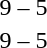<table style="text-align:center">
<tr>
<th width=200></th>
<th width=100></th>
<th width=200></th>
</tr>
<tr>
<td align=right><strong></strong></td>
<td>9 – 5</td>
<td align=left></td>
</tr>
<tr>
<td align=right><strong></strong></td>
<td>9 – 5</td>
<td align=left></td>
</tr>
</table>
